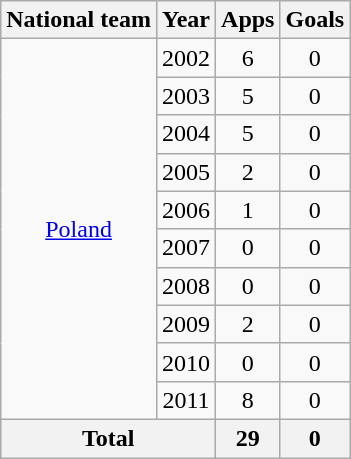<table class="wikitable" style="text-align:center">
<tr>
<th>National team</th>
<th>Year</th>
<th>Apps</th>
<th>Goals</th>
</tr>
<tr>
<td rowspan="10"><a href='#'>Poland</a></td>
<td>2002</td>
<td>6</td>
<td>0</td>
</tr>
<tr>
<td>2003</td>
<td>5</td>
<td>0</td>
</tr>
<tr>
<td>2004</td>
<td>5</td>
<td>0</td>
</tr>
<tr>
<td>2005</td>
<td>2</td>
<td>0</td>
</tr>
<tr>
<td>2006</td>
<td>1</td>
<td>0</td>
</tr>
<tr>
<td>2007</td>
<td>0</td>
<td>0</td>
</tr>
<tr>
<td>2008</td>
<td>0</td>
<td>0</td>
</tr>
<tr>
<td>2009</td>
<td>2</td>
<td>0</td>
</tr>
<tr>
<td>2010</td>
<td>0</td>
<td>0</td>
</tr>
<tr>
<td>2011</td>
<td>8</td>
<td>0</td>
</tr>
<tr>
<th colspan="2">Total</th>
<th>29</th>
<th>0</th>
</tr>
</table>
